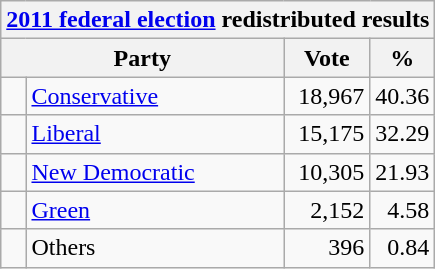<table class="wikitable">
<tr>
<th colspan="4"><a href='#'>2011 federal election</a> redistributed results</th>
</tr>
<tr>
<th bgcolor="#DDDDFF" width="130px" colspan="2">Party</th>
<th bgcolor="#DDDDFF" width="50px">Vote</th>
<th bgcolor="#DDDDFF" width="30px">%</th>
</tr>
<tr>
<td> </td>
<td><a href='#'>Conservative</a></td>
<td align=right>18,967</td>
<td align=right>40.36</td>
</tr>
<tr>
<td> </td>
<td><a href='#'>Liberal</a></td>
<td align=right>15,175</td>
<td align=right>32.29</td>
</tr>
<tr>
<td> </td>
<td><a href='#'>New Democratic</a></td>
<td align=right>10,305</td>
<td align=right>21.93</td>
</tr>
<tr>
<td> </td>
<td><a href='#'>Green</a></td>
<td align=right>2,152</td>
<td align=right>4.58</td>
</tr>
<tr>
<td> </td>
<td>Others</td>
<td align=right>396</td>
<td align=right>0.84</td>
</tr>
</table>
